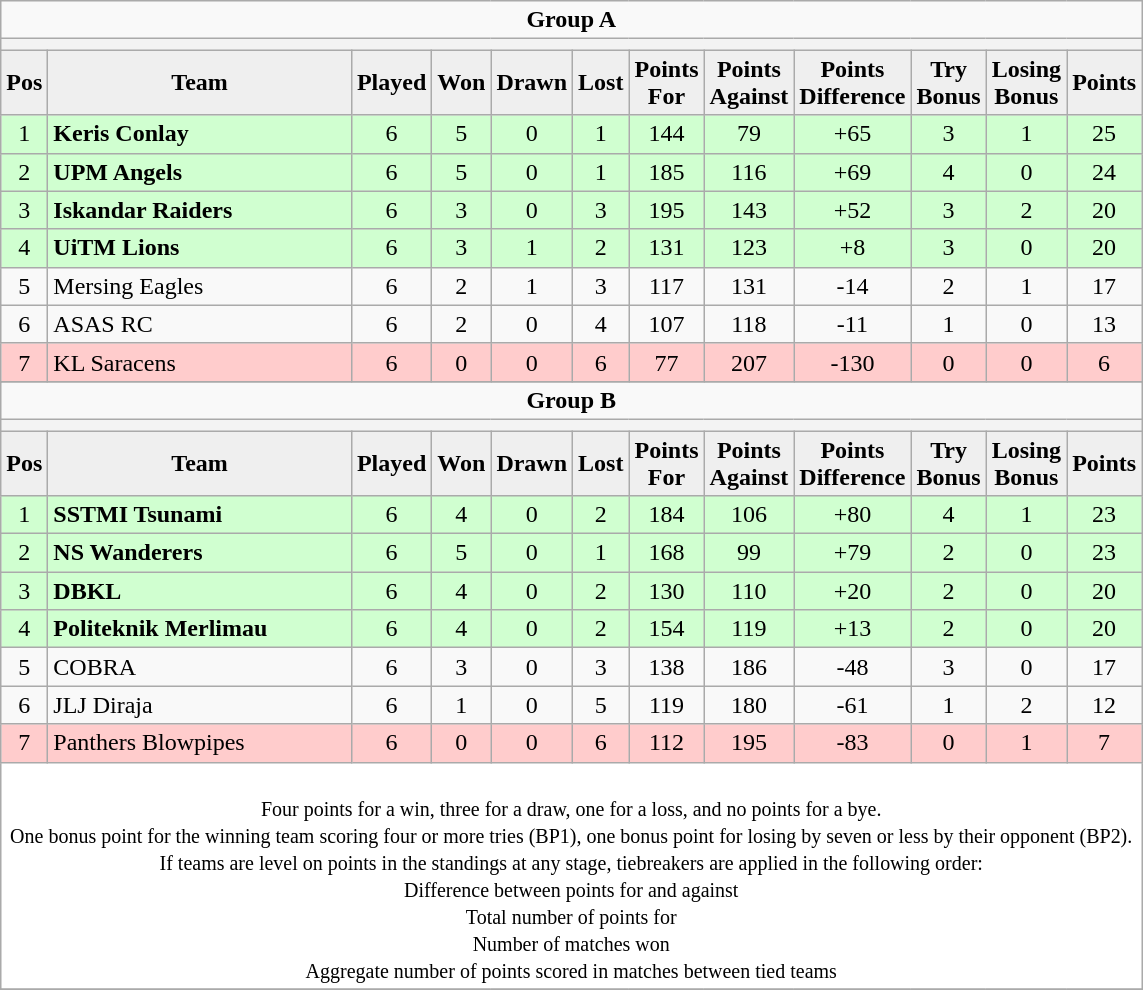<table class="wikitable" style="text-align: center;">
<tr bgcolor="#f9f9f9">
<td colspan="15" cellpadding="0" cellspacing="0"><strong>Group A</strong></td>
</tr>
<tr bgcolor="#f3f3f3">
<td colspan="15" cellpadding="0" cellspacing="0"></td>
</tr>
<tr style="font-weight: bold;">
<td bgcolor="#efefef" width="20">Pos</td>
<td bgcolor="#efefef" width="195">Team</td>
<td bgcolor="#efefef" width="20">Played</td>
<td bgcolor="#efefef" width="20">Won</td>
<td bgcolor="#efefef" width="20">Drawn</td>
<td bgcolor="#efefef" width="20">Lost</td>
<td bgcolor="#efefef" width="20">Points For</td>
<td bgcolor="#efefef" width="20">Points Against</td>
<td bgcolor="#efefef" width="20">Points Difference</td>
<td bgcolor="#efefef" width="20">Try Bonus</td>
<td bgcolor="#efefef" width="20">Losing Bonus</td>
<td bgcolor="#efefef" width="20">Points<br></td>
</tr>
<tr bgcolor=#d0ffd0 align=center>
<td>1</td>
<td align=left><strong>Keris Conlay</strong></td>
<td>6</td>
<td>5</td>
<td>0</td>
<td>1</td>
<td>144</td>
<td>79</td>
<td>+65</td>
<td>3</td>
<td>1</td>
<td>25</td>
</tr>
<tr bgcolor=#d0ffd0 align=center>
<td>2</td>
<td align=left><strong>UPM Angels</strong></td>
<td>6</td>
<td>5</td>
<td>0</td>
<td>1</td>
<td>185</td>
<td>116</td>
<td>+69</td>
<td>4</td>
<td>0</td>
<td>24</td>
</tr>
<tr bgcolor=#d0ffd0 align=center>
<td>3</td>
<td align=left><strong>Iskandar Raiders</strong></td>
<td>6</td>
<td>3</td>
<td>0</td>
<td>3</td>
<td>195</td>
<td>143</td>
<td>+52</td>
<td>3</td>
<td>2</td>
<td>20</td>
</tr>
<tr bgcolor=#d0ffd0 align=center>
<td>4</td>
<td align=left><strong>UiTM Lions</strong></td>
<td>6</td>
<td>3</td>
<td>1</td>
<td>2</td>
<td>131</td>
<td>123</td>
<td>+8</td>
<td>3</td>
<td>0</td>
<td>20</td>
</tr>
<tr align=center>
<td>5</td>
<td align=left>Mersing Eagles</td>
<td>6</td>
<td>2</td>
<td>1</td>
<td>3</td>
<td>117</td>
<td>131</td>
<td>-14</td>
<td>2</td>
<td>1</td>
<td>17</td>
</tr>
<tr align=center>
<td>6</td>
<td align=left>ASAS RC</td>
<td>6</td>
<td>2</td>
<td>0</td>
<td>4</td>
<td>107</td>
<td>118</td>
<td>-11</td>
<td>1</td>
<td>0</td>
<td>13</td>
</tr>
<tr bgcolor=#FFCCCC align=center>
<td>7</td>
<td align=left>KL Saracens</td>
<td>6</td>
<td>0</td>
<td>0</td>
<td>6</td>
<td>77</td>
<td>207</td>
<td>-130</td>
<td>0</td>
<td>0</td>
<td>6</td>
</tr>
<tr>
</tr>
<tr bgcolor="#f9f9f9">
<td colspan="15" cellpadding="0" cellspacing="0"><strong>Group B</strong></td>
</tr>
<tr bgcolor="#f3f3f3">
<td colspan="15" cellpadding="0" cellspacing="0"></td>
</tr>
<tr style="font-weight: bold;">
<td bgcolor="#efefef" width="20">Pos</td>
<td bgcolor="#efefef" width="195">Team</td>
<td bgcolor="#efefef" width="20">Played</td>
<td bgcolor="#efefef" width="20">Won</td>
<td bgcolor="#efefef" width="20">Drawn</td>
<td bgcolor="#efefef" width="20">Lost</td>
<td bgcolor="#efefef" width="20">Points For</td>
<td bgcolor="#efefef" width="20">Points Against</td>
<td bgcolor="#efefef" width="20">Points Difference</td>
<td bgcolor="#efefef" width="20">Try Bonus</td>
<td bgcolor="#efefef" width="20">Losing Bonus</td>
<td bgcolor="#efefef" width="20">Points<br></td>
</tr>
<tr bgcolor=#d0ffd0 align=center>
<td>1</td>
<td align=left><strong>SSTMI Tsunami</strong></td>
<td>6</td>
<td>4</td>
<td>0</td>
<td>2</td>
<td>184</td>
<td>106</td>
<td>+80</td>
<td>4</td>
<td>1</td>
<td>23</td>
</tr>
<tr bgcolor=#d0ffd0 align=center>
<td>2</td>
<td align=left><strong>NS Wanderers</strong></td>
<td>6</td>
<td>5</td>
<td>0</td>
<td>1</td>
<td>168</td>
<td>99</td>
<td>+79</td>
<td>2</td>
<td>0</td>
<td>23</td>
</tr>
<tr bgcolor=#d0ffd0 align=center>
<td>3</td>
<td align=left><strong>DBKL</strong></td>
<td>6</td>
<td>4</td>
<td>0</td>
<td>2</td>
<td>130</td>
<td>110</td>
<td>+20</td>
<td>2</td>
<td>0</td>
<td>20</td>
</tr>
<tr bgcolor=#d0ffd0 align=center>
<td>4</td>
<td align=left><strong>Politeknik Merlimau</strong></td>
<td>6</td>
<td>4</td>
<td>0</td>
<td>2</td>
<td>154</td>
<td>119</td>
<td>+13</td>
<td>2</td>
<td>0</td>
<td>20</td>
</tr>
<tr align=center>
<td>5</td>
<td align=left>COBRA</td>
<td>6</td>
<td>3</td>
<td>0</td>
<td>3</td>
<td>138</td>
<td>186</td>
<td>-48</td>
<td>3</td>
<td>0</td>
<td>17</td>
</tr>
<tr align=center>
<td>6</td>
<td align=left>JLJ Diraja</td>
<td>6</td>
<td>1</td>
<td>0</td>
<td>5</td>
<td>119</td>
<td>180</td>
<td>-61</td>
<td>1</td>
<td>2</td>
<td>12</td>
</tr>
<tr bgcolor=#FFCCCC align=center>
<td>7</td>
<td align=left>Panthers Blowpipes</td>
<td>6</td>
<td>0</td>
<td>0</td>
<td>6</td>
<td>112</td>
<td>195</td>
<td>-83</td>
<td>0</td>
<td>1</td>
<td>7</td>
</tr>
<tr bgcolor="#ffffff" align=center>
<td colspan="15"><br><small>Four points for a win, three for a draw, one for a loss, and no points for a bye.<br>
One bonus point for the winning team scoring four or more tries (BP1), one bonus point for losing by seven or less by their opponent (BP2).<br>
If teams are level on points in the standings at any stage, tiebreakers are applied in the following order:<br>
 Difference between points for and against<br>
 Total number of points for<br>
 Number of matches won<br>
 Aggregate number of points scored in matches between tied teams<br></small></td>
</tr>
<tr |align=left|>
</tr>
</table>
